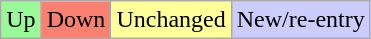<table class="wikitable">
<tr>
<td bgcolor="#98fb98">Up</td>
<td bgcolor="#fa8072">Down</td>
<td bgcolor="#ffff99">Unchanged</td>
<td bgcolor="#CCCCFF">New/re-entry</td>
</tr>
</table>
